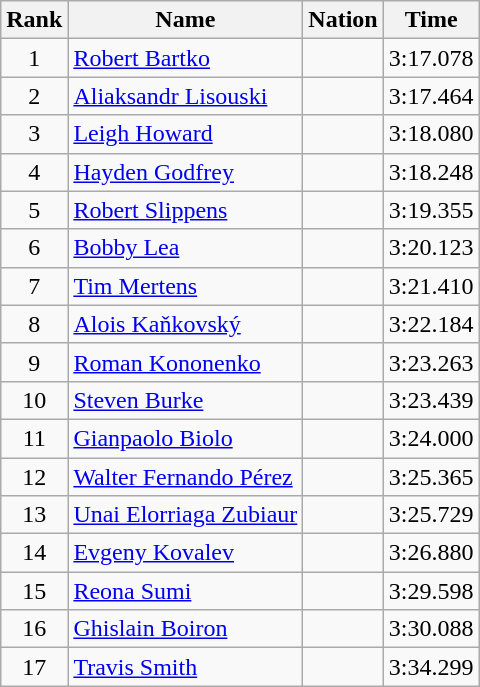<table class=wikitable sortable style=text-align:center>
<tr>
<th>Rank</th>
<th>Name</th>
<th>Nation</th>
<th>Time</th>
</tr>
<tr>
<td>1</td>
<td align=left><a href='#'>Robert Bartko</a></td>
<td align=left></td>
<td align=left>3:17.078</td>
</tr>
<tr>
<td>2</td>
<td align=left><a href='#'>Aliaksandr Lisouski</a></td>
<td align=left></td>
<td align=left>3:17.464</td>
</tr>
<tr>
<td>3</td>
<td align=left><a href='#'>Leigh Howard</a></td>
<td align=left></td>
<td align=left>3:18.080</td>
</tr>
<tr>
<td>4</td>
<td align=left><a href='#'>Hayden Godfrey</a></td>
<td align=left></td>
<td align=left>3:18.248</td>
</tr>
<tr>
<td>5</td>
<td align=left><a href='#'>Robert Slippens</a></td>
<td align=left></td>
<td align=left>3:19.355</td>
</tr>
<tr>
<td>6</td>
<td align=left><a href='#'>Bobby Lea</a></td>
<td align=left></td>
<td align=left>3:20.123</td>
</tr>
<tr>
<td>7</td>
<td align=left><a href='#'>Tim Mertens</a></td>
<td align=left></td>
<td align=left>3:21.410</td>
</tr>
<tr>
<td>8</td>
<td align=left><a href='#'>Alois Kaňkovský</a></td>
<td align=left></td>
<td align=left>3:22.184</td>
</tr>
<tr>
<td>9</td>
<td align=left><a href='#'>Roman Kononenko</a></td>
<td align=left></td>
<td align=left>3:23.263</td>
</tr>
<tr>
<td>10</td>
<td align=left><a href='#'>Steven Burke</a></td>
<td align=left></td>
<td align=left>3:23.439</td>
</tr>
<tr>
<td>11</td>
<td align=left><a href='#'>Gianpaolo Biolo</a></td>
<td align=left></td>
<td align=left>3:24.000</td>
</tr>
<tr>
<td>12</td>
<td align=left><a href='#'>Walter Fernando Pérez</a></td>
<td align=left></td>
<td align=left>3:25.365</td>
</tr>
<tr>
<td>13</td>
<td align=left><a href='#'>Unai Elorriaga Zubiaur</a></td>
<td align=left></td>
<td align=left>3:25.729</td>
</tr>
<tr>
<td>14</td>
<td align=left><a href='#'>Evgeny Kovalev</a></td>
<td align=left></td>
<td align=left>3:26.880</td>
</tr>
<tr>
<td>15</td>
<td align=left><a href='#'>Reona Sumi</a></td>
<td align=left></td>
<td align=left>3:29.598</td>
</tr>
<tr>
<td>16</td>
<td align=left><a href='#'>Ghislain Boiron</a></td>
<td align=left></td>
<td align=left>3:30.088</td>
</tr>
<tr>
<td>17</td>
<td align=left><a href='#'>Travis Smith</a></td>
<td align=left></td>
<td align=left>3:34.299</td>
</tr>
</table>
